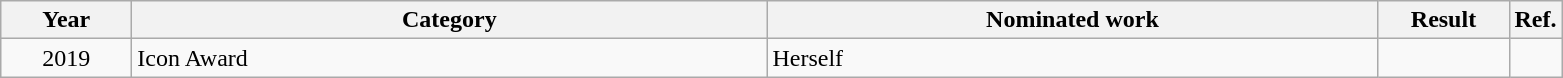<table class="wikitable">
<tr>
<th scope="col" style="width:5em;">Year</th>
<th scope="col" style="width:26em;">Category</th>
<th scope="col" style="width:25em;">Nominated work</th>
<th scope="col" style="width:5em;">Result</th>
<th>Ref.</th>
</tr>
<tr>
<td style="text-align:center;">2019</td>
<td>Icon Award</td>
<td>Herself</td>
<td></td>
<td></td>
</tr>
</table>
